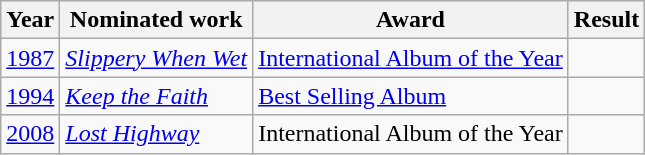<table class="wikitable">
<tr>
<th>Year</th>
<th>Nominated work</th>
<th>Award</th>
<th>Result</th>
</tr>
<tr>
<td style="text-align:center;"><a href='#'>1987</a></td>
<td><em><a href='#'>Slippery When Wet</a></em></td>
<td><a href='#'>International Album of the Year</a></td>
<td></td>
</tr>
<tr>
<td style="text-align:center;"><a href='#'>1994</a></td>
<td><em><a href='#'>Keep the Faith</a></em></td>
<td><a href='#'>Best Selling Album</a></td>
<td></td>
</tr>
<tr>
<td style="text-align:center;"><a href='#'>2008</a></td>
<td><em><a href='#'>Lost Highway</a></em></td>
<td>International Album of the Year</td>
<td></td>
</tr>
</table>
